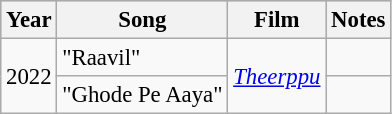<table class="wikitable sortable" style="font-size:95%; text-align:left;">
<tr style="background:#ccc; text-align:left;">
<th>Year</th>
<th>Song</th>
<th>Film</th>
<th>Notes</th>
</tr>
<tr>
<td rowspan=2>2022</td>
<td>"Raavil"</td>
<td rowspan=2><em><a href='#'>Theerppu</a></em></td>
<td></td>
</tr>
<tr>
<td>"Ghode Pe Aaya"</td>
<td></td>
</tr>
</table>
